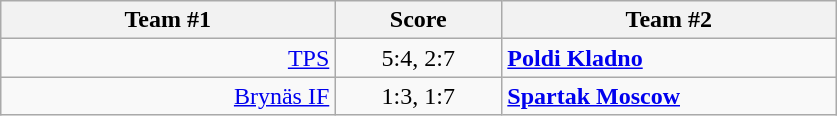<table class="wikitable" style="text-align: center;">
<tr>
<th width=22%>Team #1</th>
<th width=11%>Score</th>
<th width=22%>Team #2</th>
</tr>
<tr>
<td style="text-align: right;"><a href='#'>TPS</a> </td>
<td>5:4, 2:7</td>
<td style="text-align: left;"> <strong><a href='#'>Poldi Kladno</a></strong></td>
</tr>
<tr>
<td style="text-align: right;"><a href='#'>Brynäs IF</a> </td>
<td>1:3, 1:7</td>
<td style="text-align: left;"> <strong><a href='#'>Spartak Moscow</a></strong></td>
</tr>
</table>
